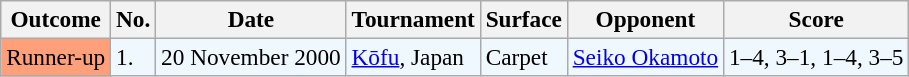<table class="sortable wikitable" style=font-size:97%>
<tr>
<th>Outcome</th>
<th>No.</th>
<th>Date</th>
<th>Tournament</th>
<th>Surface</th>
<th>Opponent</th>
<th>Score</th>
</tr>
<tr bgcolor="#f0f8ff">
<td style="background:#ffa07a;">Runner-up</td>
<td>1.</td>
<td>20 November 2000</td>
<td><a href='#'>Kōfu</a>, Japan</td>
<td>Carpet</td>
<td> <a href='#'>Seiko Okamoto</a></td>
<td>1–4, 3–1, 1–4, 3–5</td>
</tr>
</table>
